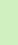<table class="toccolours" style="margin-left: 2em; margin-bottom: 1em; margin-top: 1em; margin-right: 10em; background:#D0F0C0; color:black; max-width: 100%;" cellspacing="5">
<tr>
<td style="text-align: left;"><br></td>
</tr>
</table>
